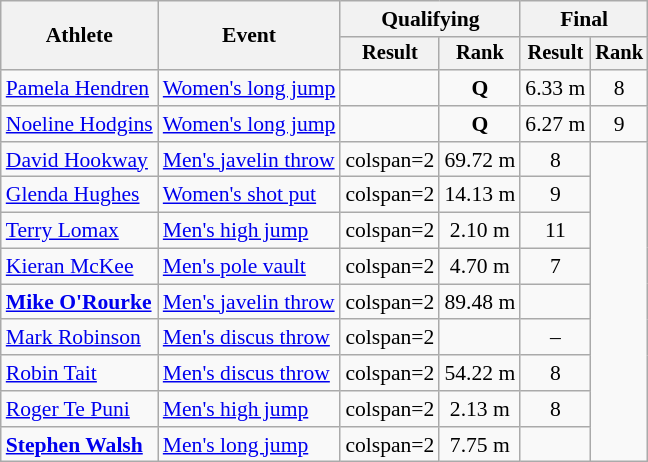<table class=wikitable style=font-size:90%>
<tr>
<th rowspan=2>Athlete</th>
<th rowspan=2>Event</th>
<th colspan=2>Qualifying</th>
<th colspan=2>Final</th>
</tr>
<tr style=font-size:95%>
<th>Result</th>
<th>Rank</th>
<th>Result</th>
<th>Rank</th>
</tr>
<tr align=center>
<td align=left><a href='#'>Pamela Hendren</a></td>
<td align=left><a href='#'>Women's long jump</a></td>
<td></td>
<td><strong>Q</strong></td>
<td>6.33 m</td>
<td>8</td>
</tr>
<tr align=center>
<td align=left><a href='#'>Noeline Hodgins</a></td>
<td align=left><a href='#'>Women's long jump</a></td>
<td></td>
<td><strong>Q</strong></td>
<td>6.27 m</td>
<td>9</td>
</tr>
<tr align=center>
<td align=left><a href='#'>David Hookway</a></td>
<td align=left><a href='#'>Men's javelin throw</a></td>
<td>colspan=2 </td>
<td>69.72 m</td>
<td>8</td>
</tr>
<tr align=center>
<td align=left><a href='#'>Glenda Hughes</a></td>
<td align=left><a href='#'>Women's shot put</a></td>
<td>colspan=2 </td>
<td>14.13 m</td>
<td>9</td>
</tr>
<tr align=center>
<td align=left><a href='#'>Terry Lomax</a></td>
<td align=left><a href='#'>Men's high jump</a></td>
<td>colspan=2 </td>
<td>2.10 m</td>
<td>11</td>
</tr>
<tr align=center>
<td align=left><a href='#'>Kieran McKee</a></td>
<td align=left><a href='#'>Men's pole vault</a></td>
<td>colspan=2 </td>
<td>4.70 m</td>
<td>7</td>
</tr>
<tr align=center>
<td align=left><strong><a href='#'>Mike O'Rourke</a></strong></td>
<td align=left><a href='#'>Men's javelin throw</a></td>
<td>colspan=2 </td>
<td>89.48 m </td>
<td></td>
</tr>
<tr align=center>
<td align=left><a href='#'>Mark Robinson</a></td>
<td align=left><a href='#'>Men's discus throw</a></td>
<td>colspan=2 </td>
<td></td>
<td>–</td>
</tr>
<tr align=center>
<td align=left><a href='#'>Robin Tait</a></td>
<td align=left><a href='#'>Men's discus throw</a></td>
<td>colspan=2 </td>
<td>54.22 m</td>
<td>8</td>
</tr>
<tr align=center>
<td align=left><a href='#'>Roger Te Puni</a></td>
<td align=left><a href='#'>Men's high jump</a></td>
<td>colspan=2 </td>
<td>2.13 m</td>
<td>8</td>
</tr>
<tr align=center>
<td align=left><strong><a href='#'>Stephen Walsh</a></strong></td>
<td align=left><a href='#'>Men's long jump</a></td>
<td>colspan=2 </td>
<td>7.75 m</td>
<td></td>
</tr>
</table>
